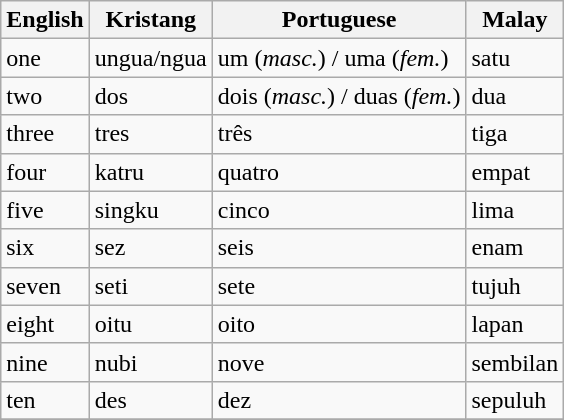<table class="wikitable">
<tr>
<th>English</th>
<th>Kristang</th>
<th>Portuguese</th>
<th>Malay</th>
</tr>
<tr>
<td>one</td>
<td>ungua/ngua</td>
<td>um (<em>masc.</em>) / uma (<em>fem.</em>)</td>
<td>satu</td>
</tr>
<tr>
<td>two</td>
<td>dos</td>
<td>dois (<em>masc.</em>) / duas (<em>fem.</em>)</td>
<td>dua</td>
</tr>
<tr>
<td>three</td>
<td>tres</td>
<td>três</td>
<td>tiga</td>
</tr>
<tr>
<td>four</td>
<td>katru</td>
<td>quatro</td>
<td>empat</td>
</tr>
<tr>
<td>five</td>
<td>singku</td>
<td>cinco</td>
<td>lima</td>
</tr>
<tr>
<td>six</td>
<td>sez</td>
<td>seis</td>
<td>enam</td>
</tr>
<tr>
<td>seven</td>
<td>seti</td>
<td>sete</td>
<td>tujuh</td>
</tr>
<tr>
<td>eight</td>
<td>oitu</td>
<td>oito</td>
<td>lapan</td>
</tr>
<tr>
<td>nine</td>
<td>nubi</td>
<td>nove</td>
<td>sembilan</td>
</tr>
<tr>
<td>ten</td>
<td>des</td>
<td>dez</td>
<td>sepuluh</td>
</tr>
<tr>
</tr>
</table>
